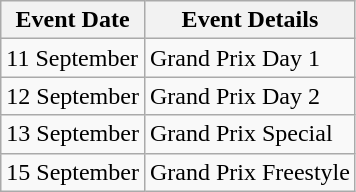<table class="wikitable">
<tr>
<th>Event Date</th>
<th>Event Details</th>
</tr>
<tr>
<td>11 September</td>
<td>Grand Prix Day 1</td>
</tr>
<tr>
<td>12 September</td>
<td>Grand Prix Day 2</td>
</tr>
<tr>
<td>13 September</td>
<td>Grand Prix Special</td>
</tr>
<tr>
<td>15 September</td>
<td>Grand Prix Freestyle</td>
</tr>
</table>
